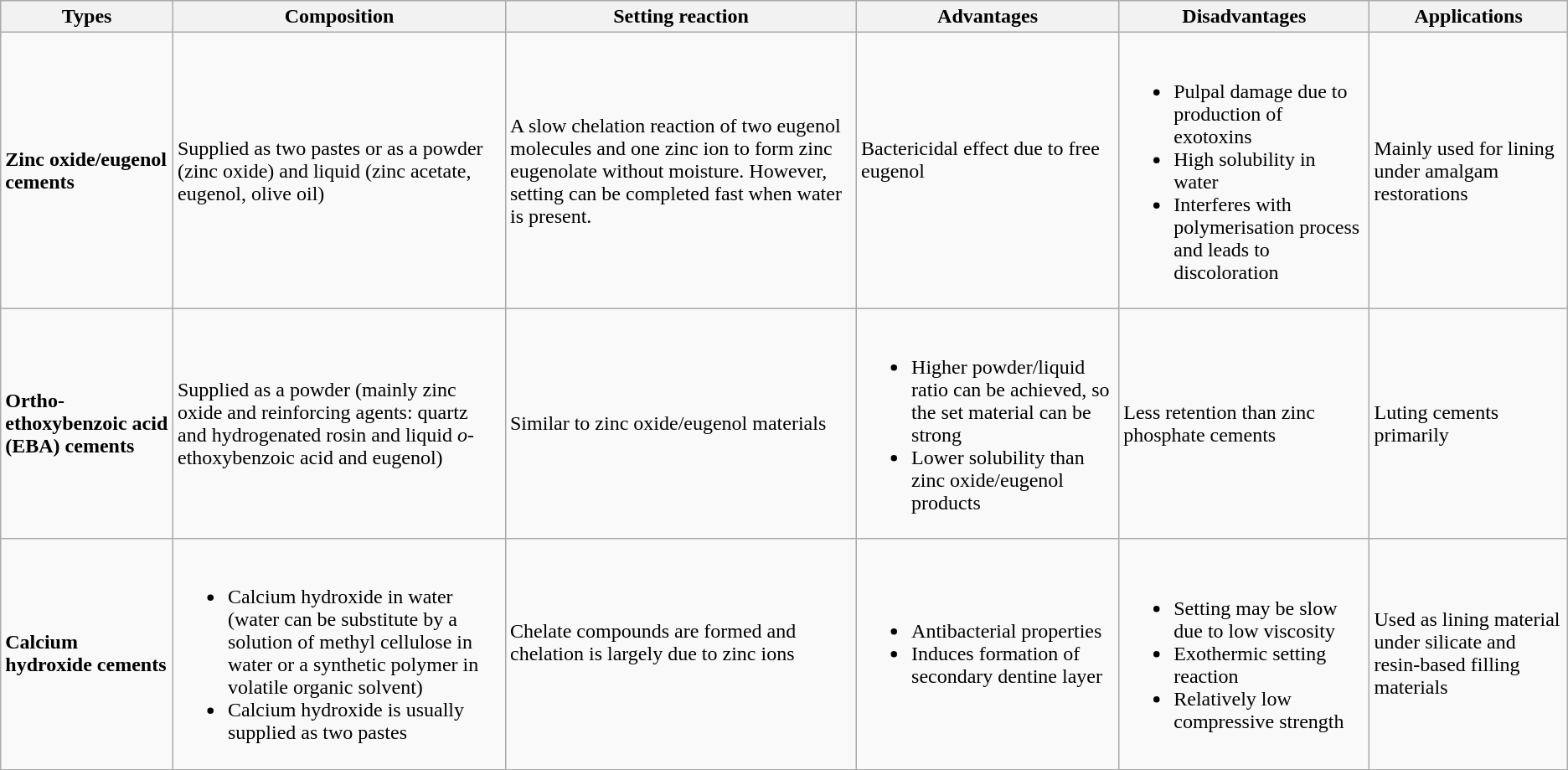<table class="wikitable">
<tr>
<th>Types</th>
<th>Composition</th>
<th>Setting reaction</th>
<th>Advantages</th>
<th>Disadvantages</th>
<th>Applications</th>
</tr>
<tr>
<td><strong>Zinc oxide/eugenol cements</strong></td>
<td>Supplied as two pastes or as a powder (zinc oxide)  and liquid (zinc acetate, eugenol, olive oil)</td>
<td>A slow chelation reaction of two eugenol molecules and one zinc ion to form zinc eugenolate without moisture. However, setting can be completed fast when water is present.</td>
<td>Bactericidal effect due to free eugenol<br><br></td>
<td><br><ul><li>Pulpal damage due to production of exotoxins</li><li>High solubility in water</li><li>Interferes with polymerisation process and leads to discoloration</li></ul></td>
<td>Mainly used for lining under amalgam restorations</td>
</tr>
<tr>
<td><strong>Ortho-ethoxybenzoic acid (EBA) cements</strong></td>
<td>Supplied as a powder (mainly zinc oxide and reinforcing agents: quartz and hydrogenated rosin and liquid <em>o</em>-ethoxybenzoic acid and eugenol)</td>
<td>Similar to zinc oxide/eugenol materials</td>
<td><br><ul><li>Higher powder/liquid ratio can be achieved, so the set material can be strong</li><li>Lower solubility than zinc oxide/eugenol products</li></ul></td>
<td>Less retention than zinc phosphate cements</td>
<td>Luting cements primarily</td>
</tr>
<tr>
<td><strong>Calcium hydroxide cements</strong></td>
<td><br><ul><li>Calcium hydroxide in water (water can be substitute by a solution of methyl cellulose in water or a synthetic polymer in volatile organic solvent)</li><li>Calcium hydroxide is usually supplied as two pastes</li></ul></td>
<td>Chelate compounds are formed and chelation is largely due to zinc ions<br><br></td>
<td><br><ul><li>Antibacterial properties</li><li>Induces formation of secondary dentine layer</li></ul><br></td>
<td><br><ul><li>Setting may be slow due to low viscosity</li><li>Exothermic setting reaction</li><li>Relatively low compressive strength</li></ul></td>
<td>Used as lining material under silicate and resin-based filling materials</td>
</tr>
</table>
